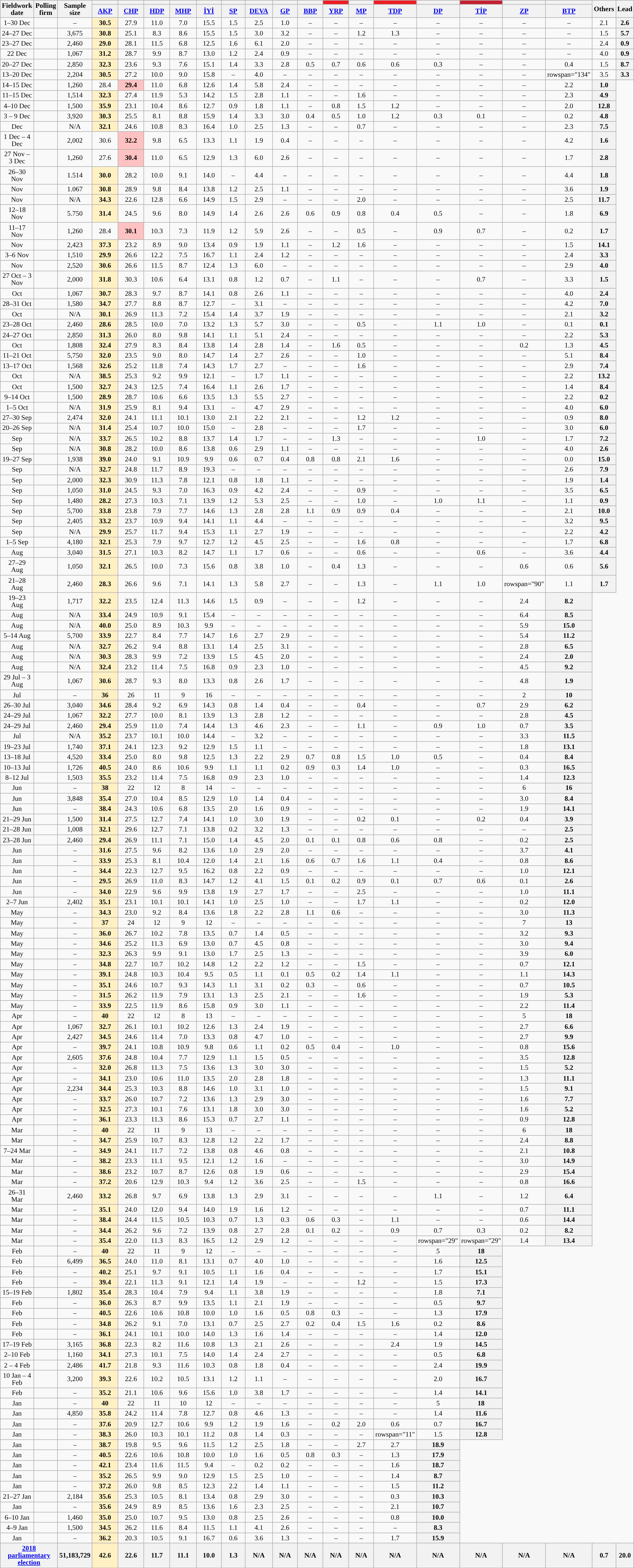<table class="wikitable mw-datatable mw-collapsible mw-collapsed" style="text-align:center; font-size:85%; line-height:14px;">
<tr>
<th rowspan="2">Fieldwork date</th>
<th rowspan="2">Polling firm</th>
<th rowspan="2">Sample size</th>
<th style="background:"></th>
<th style="background:"></th>
<th style="background:"></th>
<th style="background:"></th>
<th style="background:"></th>
<th style="background:"></th>
<th style="background:"></th>
<th style="background:"></th>
<th style="background:"></th>
<th style="background:#ED1D24;"></th>
<th style="background:"></th>
<th style="background:#ED1C24;"></th>
<th style="background:"></th>
<th style="background:#C51F30;"></th>
<th style="background:"></th>
<th style="background:"></th>
<th rowspan="2">Others</th>
<th rowspan="2">Lead</th>
</tr>
<tr>
<th style="width:4em;"><a href='#'>AKP</a></th>
<th style="width:4em;"><a href='#'>CHP</a></th>
<th style="width:4em;"><a href='#'>HDP</a></th>
<th style="width:4em;"><a href='#'>MHP</a></th>
<th style="width:4em;"><a href='#'>İYİ</a></th>
<th style="width:4em;"><a href='#'>SP</a></th>
<th style="width:4em;"><a href='#'>DEVA</a></th>
<th style="width:4em;"><a href='#'>GP</a></th>
<th style="width:4em;"><a href='#'>BBP</a></th>
<th style="width:4em;"><a href='#'>YRP</a></th>
<th style="width:4em;"><a href='#'>MP</a></th>
<th style="width:4em;"><a href='#'>TDP</a></th>
<th style="width:4em;"><a href='#'>DP</a></th>
<th style="width:4em;"><a href='#'>TİP</a></th>
<th style="width:4em;"><a href='#'>ZP</a></th>
<th style="width:4em;"><a href='#'>BTP</a></th>
</tr>
<tr>
<td>1–30 Dec</td>
<td></td>
<td>–</td>
<td style="background:#FFF1C4"><strong>30.5</strong></td>
<td>27.9</td>
<td>11.0</td>
<td>7.0</td>
<td>15.5</td>
<td>1.5</td>
<td>2.5</td>
<td>1.0</td>
<td>–</td>
<td>–</td>
<td>–</td>
<td>–</td>
<td>–</td>
<td>–</td>
<td>–</td>
<td>–</td>
<td>2.1</td>
<th style="background:">2.6</th>
</tr>
<tr>
<td>24–27 Dec</td>
<td></td>
<td>3,675</td>
<td style="background:#FFF1C4"><strong>30.8</strong></td>
<td>25.1</td>
<td>8.3</td>
<td>8.6</td>
<td>15.5</td>
<td>1.5</td>
<td>3.0</td>
<td>3.2</td>
<td>–</td>
<td>–</td>
<td>1.2</td>
<td>1.3</td>
<td>–</td>
<td>–</td>
<td>–</td>
<td>–</td>
<td>1.5</td>
<th style="background:">5.7</th>
</tr>
<tr>
<td>23–27 Dec</td>
<td></td>
<td>2,460</td>
<td style="background:#FFF1C4"><strong>29.0</strong></td>
<td>28.1</td>
<td>11.5</td>
<td>6.8</td>
<td>12.5</td>
<td>1.6</td>
<td>6.1</td>
<td>2.0</td>
<td>–</td>
<td>–</td>
<td>–</td>
<td>–</td>
<td>–</td>
<td>–</td>
<td>–</td>
<td>–</td>
<td>2.4</td>
<th style="background:">0.9</th>
</tr>
<tr>
<td>22 Dec</td>
<td></td>
<td>1,067</td>
<td style="background:#FFF1C4"><strong>31.2</strong></td>
<td>28.7</td>
<td>9.9</td>
<td>8.7</td>
<td>13.0</td>
<td>1.2</td>
<td>2.4</td>
<td>0.9</td>
<td>–</td>
<td>–</td>
<td>–</td>
<td>–</td>
<td>–</td>
<td>–</td>
<td>–</td>
<td>–</td>
<td>4.0</td>
<th style="background:">0.9</th>
</tr>
<tr>
<td>20–27 Dec</td>
<td></td>
<td>2,850</td>
<td style="background:#FFF1C4"><strong>32.3</strong></td>
<td>23.6</td>
<td>9.3</td>
<td>7.6</td>
<td>15.1</td>
<td>1.4</td>
<td>3.3</td>
<td>2.8</td>
<td>0.5</td>
<td>0.7</td>
<td>0.6</td>
<td>0.6</td>
<td>0.3</td>
<td>–</td>
<td>–</td>
<td>0.4</td>
<td>1.5</td>
<th style="background:">8.7</th>
</tr>
<tr>
<td>13–20 Dec</td>
<td></td>
<td>2,204</td>
<td style="background:#FFF1C4"><strong>30.5</strong></td>
<td>27.2</td>
<td>10.0</td>
<td>9.0</td>
<td>15.8</td>
<td>–</td>
<td>4.0</td>
<td>–</td>
<td>–</td>
<td>–</td>
<td>–</td>
<td>–</td>
<td>–</td>
<td>–</td>
<td>–</td>
<td>rowspan="134" </td>
<td>3.5</td>
<th style="background:">3.3</th>
</tr>
<tr>
<td>14–15 Dec</td>
<td></td>
<td>1,260</td>
<td>28.4</td>
<td style="background:#FFC2C2"><strong>29.4</strong></td>
<td>11.0</td>
<td>6.8</td>
<td>12.6</td>
<td>1.4</td>
<td>5.8</td>
<td>2.4</td>
<td>–</td>
<td>–</td>
<td>–</td>
<td>–</td>
<td>–</td>
<td>–</td>
<td>–</td>
<td>2.2</td>
<th style="background:">1.0</th>
</tr>
<tr>
<td>11–15 Dec</td>
<td></td>
<td>1,514</td>
<td style="background:#FFF1C4"><strong>32.3</strong></td>
<td>27.4</td>
<td>11.9</td>
<td>5.3</td>
<td>14.2</td>
<td>1.5</td>
<td>2.8</td>
<td>1.1</td>
<td>–</td>
<td>–</td>
<td>1.6</td>
<td>–</td>
<td>–</td>
<td>–</td>
<td>–</td>
<td>2.3</td>
<th style="background:">4.9</th>
</tr>
<tr>
<td>4–10 Dec</td>
<td></td>
<td>1,500</td>
<td style="background:#FFF1C4"><strong>35.9</strong></td>
<td>23.1</td>
<td>10.4</td>
<td>8.6</td>
<td>12.7</td>
<td>0.9</td>
<td>1.8</td>
<td>1.1</td>
<td>–</td>
<td>0.8</td>
<td>1.5</td>
<td>1.2</td>
<td>–</td>
<td>–</td>
<td>–</td>
<td>2.0</td>
<th style="background:">12.8</th>
</tr>
<tr>
<td>3 – 9 Dec</td>
<td></td>
<td>3,920</td>
<td style="background:#FFF1C4"><strong>30.3</strong></td>
<td>25.5</td>
<td>8.1</td>
<td>8.8</td>
<td>15.9</td>
<td>1.4</td>
<td>3.3</td>
<td>3.0</td>
<td>0.4</td>
<td>0.5</td>
<td>1.0</td>
<td>1.2</td>
<td>0.3</td>
<td>0.1</td>
<td>–</td>
<td>0.2</td>
<th style="background:">4.8</th>
</tr>
<tr>
<td>Dec</td>
<td></td>
<td>N/A</td>
<td style="background:#FFF1C4"><strong>32.1</strong></td>
<td>24.6</td>
<td>10.8</td>
<td>8.3</td>
<td>16.4</td>
<td>1.0</td>
<td>2.5</td>
<td>1.3</td>
<td>–</td>
<td>–</td>
<td>0.7</td>
<td>–</td>
<td>–</td>
<td>–</td>
<td>–</td>
<td>2.3</td>
<th style="background:">7.5</th>
</tr>
<tr>
<td>1 Dec – 4 Dec</td>
<td></td>
<td>2,002</td>
<td>30.6</td>
<td style="background:#FFC2C2"><strong>32.2</strong></td>
<td>9.8</td>
<td>6.5</td>
<td>13.3</td>
<td>1.1</td>
<td>1.9</td>
<td>0.4</td>
<td>–</td>
<td>–</td>
<td>–</td>
<td>–</td>
<td>–</td>
<td>–</td>
<td>–</td>
<td>4.2</td>
<th style="background:">1.6</th>
</tr>
<tr>
<td>27 Nov – 3 Dec</td>
<td></td>
<td>1,260</td>
<td>27.6</td>
<td style="background:#FFC2C2"><strong>30.4</strong></td>
<td>11.0</td>
<td>6.5</td>
<td>12.9</td>
<td>1.3</td>
<td>6.0</td>
<td>2.6</td>
<td>–</td>
<td>–</td>
<td>–</td>
<td>–</td>
<td>–</td>
<td>–</td>
<td>–</td>
<td>1.7</td>
<th style="background:">2.8</th>
</tr>
<tr>
<td>26–30 Nov</td>
<td></td>
<td>1.514</td>
<td style="background:#FFF1C4"><strong>30.0</strong></td>
<td>28.2</td>
<td>10.0</td>
<td>9.1</td>
<td>14.0</td>
<td>–</td>
<td>4.4</td>
<td>–</td>
<td>–</td>
<td>–</td>
<td>–</td>
<td>–</td>
<td>–</td>
<td>–</td>
<td>–</td>
<td>4.4</td>
<th style="background:">1.8</th>
</tr>
<tr>
<td>Nov</td>
<td></td>
<td>1.067</td>
<td style="background:#FFF1C4"><strong>30.8</strong></td>
<td>28.9</td>
<td>9.8</td>
<td>8.4</td>
<td>13.8</td>
<td>1.2</td>
<td>2.5</td>
<td>1.1</td>
<td>–</td>
<td>–</td>
<td>–</td>
<td>–</td>
<td>–</td>
<td>–</td>
<td>–</td>
<td>3.6</td>
<th style="background:">1.9</th>
</tr>
<tr>
<td>Nov</td>
<td></td>
<td>N/A</td>
<td style="background:#FFF1C4"><strong>34.3</strong></td>
<td>22.6</td>
<td>12.8</td>
<td>6.6</td>
<td>14.9</td>
<td>1.5</td>
<td>2.9</td>
<td>–</td>
<td>–</td>
<td>–</td>
<td>2.0</td>
<td>–</td>
<td>–</td>
<td>–</td>
<td>–</td>
<td>2.5</td>
<th style="background:">11.7</th>
</tr>
<tr>
<td>12–18 Nov</td>
<td></td>
<td>5.750</td>
<td style="background:#FFF1C4"><strong>31.4</strong></td>
<td>24.5</td>
<td>9.6</td>
<td>8.0</td>
<td>14.9</td>
<td>1.4</td>
<td>2.6</td>
<td>2.6</td>
<td>0.6</td>
<td>0.9</td>
<td>0.8</td>
<td>0.4</td>
<td>0.5</td>
<td>–</td>
<td>–</td>
<td>1.8</td>
<th style="background:">6.9</th>
</tr>
<tr>
<td>11–17 Nov</td>
<td></td>
<td>1,260</td>
<td>28.4</td>
<td style="background:#FFC2C2"><strong>30.1</strong></td>
<td>10.3</td>
<td>7.3</td>
<td>11.9</td>
<td>1.2</td>
<td>5.9</td>
<td>2.6</td>
<td>–</td>
<td>–</td>
<td>0.5</td>
<td>–</td>
<td>0.9</td>
<td>0.7</td>
<td>–</td>
<td>0.2</td>
<th style="background:">1.7</th>
</tr>
<tr>
<td>Nov</td>
<td></td>
<td>2,423</td>
<td style="background:#FFF1C4"><strong>37.3</strong></td>
<td>23.2</td>
<td>8.9</td>
<td>9.0</td>
<td>13.4</td>
<td>0.9</td>
<td>1.9</td>
<td>1.1</td>
<td>–</td>
<td>1.2</td>
<td>1.6</td>
<td>–</td>
<td>–</td>
<td>–</td>
<td>–</td>
<td>1.5</td>
<th style="background:">14.1</th>
</tr>
<tr>
<td>3–6 Nov</td>
<td> </td>
<td>1,510</td>
<td style="background:#FFF1C4"><strong>29.9</strong></td>
<td>26.6</td>
<td>12.2</td>
<td>7.5</td>
<td>16.7</td>
<td>1.1</td>
<td>2.4</td>
<td>1.2</td>
<td>–</td>
<td>–</td>
<td>–</td>
<td>–</td>
<td>–</td>
<td>–</td>
<td>–</td>
<td>2.4</td>
<th style="background:">3.3</th>
</tr>
<tr>
<td>Nov</td>
<td></td>
<td>2,520</td>
<td style="background:#FFF1C4"><strong>30.6</strong></td>
<td>26.6</td>
<td>11.5</td>
<td>8.7</td>
<td>12.4</td>
<td>1.3</td>
<td>6.0</td>
<td>–</td>
<td>–</td>
<td>–</td>
<td>–</td>
<td>–</td>
<td>–</td>
<td>–</td>
<td>–</td>
<td>2.9</td>
<th style="background:">4.0</th>
</tr>
<tr>
<td>27 Oct – 3 Nov</td>
<td></td>
<td>2,000</td>
<td style="background:#FFF1C4"><strong>31.8</strong></td>
<td>30.3</td>
<td>10.6</td>
<td>6.4</td>
<td>13.1</td>
<td>0.8</td>
<td>1.2</td>
<td>0.7</td>
<td>–</td>
<td>1.1</td>
<td>–</td>
<td>–</td>
<td>–</td>
<td>0.7</td>
<td>–</td>
<td>3.3</td>
<th style="background:">1.5</th>
</tr>
<tr>
<td>Oct</td>
<td></td>
<td>1,067</td>
<td style="background:#FFF1C4"><strong>30.7</strong></td>
<td>28.3</td>
<td>9.7</td>
<td>8.7</td>
<td>14.1</td>
<td>0.8</td>
<td>2.6</td>
<td>1.1</td>
<td>–</td>
<td>–</td>
<td>–</td>
<td>–</td>
<td>–</td>
<td>–</td>
<td>–</td>
<td>4.0</td>
<th style="background:">2.4</th>
</tr>
<tr>
<td>28–31 Oct</td>
<td></td>
<td>1,580</td>
<td style="background:#FFF1C4"><strong>34.7</strong></td>
<td>27.7</td>
<td>8.8</td>
<td>8.7</td>
<td>12.7</td>
<td>–</td>
<td>3.1</td>
<td>–</td>
<td>–</td>
<td>–</td>
<td>–</td>
<td>–</td>
<td>–</td>
<td>–</td>
<td>–</td>
<td>4.2</td>
<th style="background:">7.0</th>
</tr>
<tr>
<td>Oct</td>
<td></td>
<td>N/A</td>
<td style="background:#FFF1C4"><strong>30.1</strong></td>
<td>26.9</td>
<td>11.3</td>
<td>7.2</td>
<td>15.4</td>
<td>1.4</td>
<td>3.7</td>
<td>1.9</td>
<td>–</td>
<td>–</td>
<td>–</td>
<td>–</td>
<td>–</td>
<td>–</td>
<td>–</td>
<td>2.1</td>
<th style="background:">3.2</th>
</tr>
<tr>
<td>23–28 Oct</td>
<td></td>
<td>2,460</td>
<td style="background:#FFF1C4"><strong>28.6</strong></td>
<td>28.5</td>
<td>10.0</td>
<td>7.0</td>
<td>13.2</td>
<td>1.3</td>
<td>5.7</td>
<td>3.0</td>
<td>–</td>
<td>–</td>
<td>0.5</td>
<td>–</td>
<td>1.1</td>
<td>1.0</td>
<td>–</td>
<td>0.1</td>
<th style="background:">0.1</th>
</tr>
<tr>
<td>24–27 Oct</td>
<td></td>
<td>2,850</td>
<td style="background:#FFF1C4"><strong>31.3</strong></td>
<td>26.0</td>
<td>8.0</td>
<td>9.8</td>
<td>14.1</td>
<td>1.1</td>
<td>5.1</td>
<td>2.4</td>
<td>–</td>
<td>–</td>
<td>–</td>
<td>–</td>
<td>–</td>
<td>–</td>
<td>–</td>
<td>2.2</td>
<th style="background:">5.3</th>
</tr>
<tr>
<td>Oct</td>
<td></td>
<td>1,808</td>
<td style="background:#FFF1C4"><strong>32.4</strong></td>
<td>27.9</td>
<td>8.3</td>
<td>8.4</td>
<td>13.8</td>
<td>1.4</td>
<td>2.8</td>
<td>1.4</td>
<td>–</td>
<td>1.6</td>
<td>0.5</td>
<td>–</td>
<td>–</td>
<td>–</td>
<td>0.2</td>
<td>1.3</td>
<th style="background:">4.5</th>
</tr>
<tr>
<td>11–21 Oct</td>
<td></td>
<td>5,750</td>
<td style="background:#FFF1C4"><strong>32.0</strong></td>
<td>23.5</td>
<td>9.0</td>
<td>8.0</td>
<td>14.7</td>
<td>1.4</td>
<td>2.7</td>
<td>2.6</td>
<td>–</td>
<td>–</td>
<td>1.0</td>
<td>–</td>
<td>–</td>
<td>–</td>
<td>–</td>
<td>5.1</td>
<th style="background:">8.4</th>
</tr>
<tr>
<td>13–17 Oct</td>
<td></td>
<td>1,568</td>
<td style="background:#FFF1C4"><strong>32.6</strong></td>
<td>25.2</td>
<td>11.8</td>
<td>7.4</td>
<td>14.3</td>
<td>1.7</td>
<td>2.7</td>
<td>–</td>
<td>–</td>
<td>–</td>
<td>1.6</td>
<td>–</td>
<td>–</td>
<td>–</td>
<td>–</td>
<td>2.9</td>
<th style="background:">7.4</th>
</tr>
<tr>
<td>Oct</td>
<td></td>
<td>N/A</td>
<td style="background:#FFF1C4"><strong>38.5</strong></td>
<td>25.3</td>
<td>9.2</td>
<td>9.9</td>
<td>12.1</td>
<td>–</td>
<td>1.7</td>
<td>1.1</td>
<td>–</td>
<td>–</td>
<td>–</td>
<td>–</td>
<td>–</td>
<td>–</td>
<td>–</td>
<td>2.2</td>
<th style="background:">13.2</th>
</tr>
<tr>
<td>Oct</td>
<td></td>
<td>1,500</td>
<td style="background:#FFF1C4"><strong>32.7</strong></td>
<td>24.3</td>
<td>12.5</td>
<td>7.4</td>
<td>16.4</td>
<td>1.1</td>
<td>2.6</td>
<td>1.7</td>
<td>–</td>
<td>–</td>
<td>–</td>
<td>–</td>
<td>–</td>
<td>–</td>
<td>–</td>
<td>1.4</td>
<th style="background:">8.4</th>
</tr>
<tr>
<td>9–14 Oct</td>
<td></td>
<td>1,500</td>
<td style="background:#FFF1C4"><strong>28.9</strong></td>
<td>28.7</td>
<td>10.6</td>
<td>6.6</td>
<td>13.5</td>
<td>1.3</td>
<td>5.5</td>
<td>2.7</td>
<td>–</td>
<td>–</td>
<td>–</td>
<td>–</td>
<td>–</td>
<td>–</td>
<td>–</td>
<td>2.2</td>
<th style="background:">0.2</th>
</tr>
<tr>
<td>1–5 Oct</td>
<td></td>
<td>N/A</td>
<td style="background:#FFF1C4"><strong>31.9</strong></td>
<td>25.9</td>
<td>8.1</td>
<td>9.4</td>
<td>13.1</td>
<td>–</td>
<td>4.7</td>
<td>2.9</td>
<td>–</td>
<td>–</td>
<td>–</td>
<td>–</td>
<td>–</td>
<td>–</td>
<td>–</td>
<td>4.0</td>
<th style="background:">6.0</th>
</tr>
<tr>
<td>27–30 Sep</td>
<td></td>
<td>2,474</td>
<td style="background:#FFF1C4"><strong>32.0</strong></td>
<td>24.1</td>
<td>11.1</td>
<td>10.1</td>
<td>13.0</td>
<td>2.1</td>
<td>2.2</td>
<td>2.1</td>
<td>–</td>
<td>–</td>
<td>1.2</td>
<td>1.2</td>
<td>–</td>
<td>–</td>
<td>–</td>
<td>0.9</td>
<th style="background:">8.0</th>
</tr>
<tr>
<td>20–26 Sep</td>
<td></td>
<td>N/A</td>
<td style="background:#FFF1C4"><strong>31.4</strong></td>
<td>25.4</td>
<td>10.7</td>
<td>10.0</td>
<td>15.0</td>
<td>–</td>
<td>2.8</td>
<td>–</td>
<td>–</td>
<td>–</td>
<td>1.7</td>
<td>–</td>
<td>–</td>
<td>–</td>
<td>–</td>
<td>3.0</td>
<th style="background:">6.0</th>
</tr>
<tr>
<td>Sep</td>
<td></td>
<td>N/A</td>
<td style="background:#FFF1C4"><strong>33.7</strong></td>
<td>26.5</td>
<td>10.2</td>
<td>8.8</td>
<td>13.7</td>
<td>1.4</td>
<td>1.7</td>
<td>–</td>
<td>–</td>
<td>1.3</td>
<td>–</td>
<td>–</td>
<td>–</td>
<td>1.0</td>
<td>–</td>
<td>1.7</td>
<th style="background:">7.2</th>
</tr>
<tr>
<td>Sep</td>
<td></td>
<td>N/A</td>
<td style="background:#FFF1C4"><strong>30.8</strong></td>
<td>28.2</td>
<td>10.0</td>
<td>8.6</td>
<td>13.8</td>
<td>0.6</td>
<td>2.9</td>
<td>1.1</td>
<td>–</td>
<td>–</td>
<td>–</td>
<td>–</td>
<td>–</td>
<td>–</td>
<td>–</td>
<td>4.0</td>
<th style="background:">2.6</th>
</tr>
<tr>
<td>19–27 Sep</td>
<td></td>
<td>1,938</td>
<td style="background:#FFF1C4"><strong>39.0</strong></td>
<td>24.0</td>
<td>9.1</td>
<td>10.9</td>
<td>9.9</td>
<td>0.6</td>
<td>0.7</td>
<td>0.4</td>
<td>0.8</td>
<td>0.8</td>
<td>2.1</td>
<td>1.6</td>
<td>–</td>
<td>–</td>
<td>–</td>
<td>0.0</td>
<th style="background:">15.0</th>
</tr>
<tr>
<td>Sep</td>
<td></td>
<td>N/A</td>
<td style="background:#FFF1C4"><strong>32.7</strong></td>
<td>24.8</td>
<td>11.7</td>
<td>8.9</td>
<td>19.3</td>
<td>–</td>
<td>–</td>
<td>–</td>
<td>–</td>
<td>–</td>
<td>–</td>
<td>–</td>
<td>–</td>
<td>–</td>
<td>–</td>
<td>2.6</td>
<th style="background:">7.9</th>
</tr>
<tr>
<td>Sep</td>
<td></td>
<td>2,000</td>
<td style="background:#FFF1C4"><strong>32.3</strong></td>
<td>30.9</td>
<td>11.3</td>
<td>7.8</td>
<td>12.1</td>
<td>0.8</td>
<td>1.8</td>
<td>1.1</td>
<td>–</td>
<td>–</td>
<td>–</td>
<td>–</td>
<td>–</td>
<td>–</td>
<td>–</td>
<td>1.9</td>
<th style="background:">1.4</th>
</tr>
<tr>
<td>Sep</td>
<td></td>
<td>1,050</td>
<td style="background:#FFF1C4"><strong>31.0</strong></td>
<td>24.5</td>
<td>9.3</td>
<td>7.0</td>
<td>16.3</td>
<td>0.9</td>
<td>4.2</td>
<td>2.4</td>
<td>–</td>
<td>–</td>
<td>0.9</td>
<td>–</td>
<td>–</td>
<td>–</td>
<td>–</td>
<td>3.5</td>
<th style="background:">6.5</th>
</tr>
<tr>
<td>Sep</td>
<td></td>
<td>1,480</td>
<td style="background:#FFF1C4"><strong>28.2</strong></td>
<td>27.3</td>
<td>10.3</td>
<td>7.1</td>
<td>13.9</td>
<td>1.2</td>
<td>5.3</td>
<td>2.5</td>
<td>–</td>
<td>–</td>
<td>1.0</td>
<td>–</td>
<td>1.0</td>
<td>1.1</td>
<td>–</td>
<td>1.1</td>
<th style="background:">0.9</th>
</tr>
<tr>
<td>Sep</td>
<td></td>
<td>5,700</td>
<td style="background:#FFF1C4"><strong>33.8</strong></td>
<td>23.8</td>
<td>7.9</td>
<td>7.7</td>
<td>14.6</td>
<td>1.3</td>
<td>2.8</td>
<td>2.8</td>
<td>1.1</td>
<td>0.9</td>
<td>0.9</td>
<td>0.4</td>
<td>–</td>
<td>–</td>
<td>–</td>
<td>2.1</td>
<th style="background:">10.0</th>
</tr>
<tr>
<td>Sep</td>
<td></td>
<td>2,405</td>
<td style="background:#FFF1C4"><strong>33.2</strong></td>
<td>23.7</td>
<td>10.9</td>
<td>9.4</td>
<td>14.1</td>
<td>1.1</td>
<td>4.4</td>
<td>–</td>
<td>–</td>
<td>–</td>
<td>–</td>
<td>–</td>
<td>–</td>
<td>–</td>
<td>–</td>
<td>3.2</td>
<th style="background:">9.5</th>
</tr>
<tr>
<td>Sep</td>
<td></td>
<td>N/A</td>
<td style="background:#FFF1C4"><strong>29.9</strong></td>
<td>25.7</td>
<td>11.7</td>
<td>9.4</td>
<td>15.3</td>
<td>1.1</td>
<td>2.7</td>
<td>1.9</td>
<td>–</td>
<td>–</td>
<td>–</td>
<td>–</td>
<td>–</td>
<td>–</td>
<td>–</td>
<td>2.2</td>
<th style="background:">4.2</th>
</tr>
<tr>
<td>1–5 Sep</td>
<td></td>
<td>4,180</td>
<td style="background:#FFF1C4"><strong>32.1</strong></td>
<td>25.3</td>
<td>7.9</td>
<td>9.7</td>
<td>12.7</td>
<td>1.2</td>
<td>4.5</td>
<td>2.5</td>
<td>–</td>
<td>–</td>
<td>1.6</td>
<td>0.8</td>
<td>–</td>
<td>–</td>
<td>–</td>
<td>1.7</td>
<th style="background:">6.8</th>
</tr>
<tr>
<td>Aug</td>
<td></td>
<td>3,040</td>
<td style="background:#FFF1C4"><strong>31.5</strong></td>
<td>27.1</td>
<td>10.3</td>
<td>8.2</td>
<td>14.7</td>
<td>1.1</td>
<td>1.7</td>
<td>0.6</td>
<td>–</td>
<td>–</td>
<td>0.6</td>
<td>–</td>
<td>–</td>
<td>0.6</td>
<td>–</td>
<td>3.6</td>
<th style="background:">4.4</th>
</tr>
<tr>
<td>27–29 Aug</td>
<td></td>
<td>1,050</td>
<td style="background:#FFF1C4"><strong>32.1</strong></td>
<td>26.5</td>
<td>10.0</td>
<td>7.3</td>
<td>15.6</td>
<td>0.8</td>
<td>3.8</td>
<td>1.0</td>
<td>–</td>
<td>0.4</td>
<td>1.3</td>
<td>–</td>
<td>–</td>
<td>–</td>
<td>0.6</td>
<td>0.6</td>
<th style="background:">5.6</th>
</tr>
<tr>
<td>21–28 Aug</td>
<td></td>
<td>2,460</td>
<td style="background:#FFF1C4"><strong>28.3</strong></td>
<td>26.6</td>
<td>9.6</td>
<td>7.1</td>
<td>14.1</td>
<td>1.3</td>
<td>5.8</td>
<td>2.7</td>
<td>–</td>
<td>–</td>
<td>1.3</td>
<td>–</td>
<td>1.1</td>
<td>1.0</td>
<td>rowspan="90" </td>
<td>1.1</td>
<th style="background:">1.7</th>
</tr>
<tr>
<td>19–23 Aug</td>
<td></td>
<td>1,717</td>
<td style="background:#FFF1C4"><strong>32.2</strong></td>
<td>23.5</td>
<td>12.4</td>
<td>11.3</td>
<td>14.6</td>
<td>1.5</td>
<td>0.9</td>
<td>–</td>
<td>–</td>
<td>–</td>
<td>1.2</td>
<td>–</td>
<td>–</td>
<td>–</td>
<td>2.4</td>
<th style="background:">8.2</th>
</tr>
<tr>
<td>Aug</td>
<td></td>
<td>N/A</td>
<td style="background:#FFF1C4"><strong>33.4</strong></td>
<td>24.9</td>
<td>10.9</td>
<td>9.1</td>
<td>15.4</td>
<td>–</td>
<td>–</td>
<td>–</td>
<td>–</td>
<td>–</td>
<td>–</td>
<td>–</td>
<td>–</td>
<td>–</td>
<td>6.4</td>
<th style="background:">8.5</th>
</tr>
<tr>
<td>Aug</td>
<td></td>
<td>N/A</td>
<td style="background:#FFF1C4"><strong>40.0</strong></td>
<td>25.0</td>
<td>8.9</td>
<td>10.3</td>
<td>9.9</td>
<td>–</td>
<td>–</td>
<td>–</td>
<td>–</td>
<td>–</td>
<td>–</td>
<td>–</td>
<td>–</td>
<td>–</td>
<td>5.9</td>
<th style="background:">15.0</th>
</tr>
<tr>
<td>5–14 Aug</td>
<td></td>
<td>5,700</td>
<td style="background:#FFF1C4"><strong>33.9</strong></td>
<td>22.7</td>
<td>8.4</td>
<td>7.7</td>
<td>14.7</td>
<td>1.6</td>
<td>2.7</td>
<td>2.9</td>
<td>–</td>
<td>–</td>
<td>–</td>
<td>–</td>
<td>–</td>
<td>–</td>
<td>5.4</td>
<th style="background:">11.2</th>
</tr>
<tr>
<td>Aug</td>
<td></td>
<td>N/A</td>
<td style="background:#FFF1C4"><strong>32.7</strong></td>
<td>26.2</td>
<td>9.4</td>
<td>8.8</td>
<td>13.1</td>
<td>1.4</td>
<td>2.5</td>
<td>3.1</td>
<td>–</td>
<td>–</td>
<td>–</td>
<td>–</td>
<td>–</td>
<td>–</td>
<td>2.8</td>
<th style="background:">6.5</th>
</tr>
<tr>
<td>Aug</td>
<td></td>
<td>N/A</td>
<td style="background:#FFF1C4"><strong>30.3</strong></td>
<td>28.3</td>
<td>9.9</td>
<td>7.2</td>
<td>13.9</td>
<td>1.5</td>
<td>4.5</td>
<td>2.0</td>
<td>–</td>
<td>–</td>
<td>–</td>
<td>–</td>
<td>–</td>
<td>–</td>
<td>2.4</td>
<th style="background:">2.0</th>
</tr>
<tr>
<td>Aug</td>
<td></td>
<td>N/A</td>
<td style="background:#FFF1C4"><strong>32.4</strong></td>
<td>23.2</td>
<td>11.4</td>
<td>7.5</td>
<td>16.8</td>
<td>0.9</td>
<td>2.3</td>
<td>1.0</td>
<td>–</td>
<td>–</td>
<td>–</td>
<td>–</td>
<td>–</td>
<td>–</td>
<td>4.5</td>
<th style="background:">9.2</th>
</tr>
<tr>
<td>29 Jul – 3 Aug</td>
<td></td>
<td>1,067</td>
<td style="background:#FFF1C4"><strong>30.6</strong></td>
<td>28.7</td>
<td>9.3</td>
<td>8.0</td>
<td>13.3</td>
<td>0.8</td>
<td>2.6</td>
<td>1.7</td>
<td>–</td>
<td>–</td>
<td>–</td>
<td>–</td>
<td>–</td>
<td>–</td>
<td>4.8</td>
<th style="background:">1.9</th>
</tr>
<tr>
<td>Jul</td>
<td></td>
<td>–</td>
<td style="background:#FFF1C4"><strong>36</strong></td>
<td>26</td>
<td>11</td>
<td>9</td>
<td>16</td>
<td>–</td>
<td>–</td>
<td>–</td>
<td>–</td>
<td>–</td>
<td>–</td>
<td>–</td>
<td>–</td>
<td>–</td>
<td>2</td>
<th style="background:">10</th>
</tr>
<tr>
<td>26–30 Jul</td>
<td></td>
<td>3,040</td>
<td style="background:#FFF1C4"><strong>34.6</strong></td>
<td>28.4</td>
<td>9.2</td>
<td>6.9</td>
<td>14.3</td>
<td>0.8</td>
<td>1.4</td>
<td>0.4</td>
<td>–</td>
<td>–</td>
<td>0.4</td>
<td>–</td>
<td>–</td>
<td>0.7</td>
<td>2.9</td>
<th style="background:">6.2</th>
</tr>
<tr>
<td>24–29 Jul</td>
<td></td>
<td>1,067</td>
<td style="background:#FFF1C4"><strong>32.2</strong></td>
<td>27.7</td>
<td>10.0</td>
<td>8.1</td>
<td>13.9</td>
<td>1.3</td>
<td>2.8</td>
<td>1.2</td>
<td>–</td>
<td>–</td>
<td>–</td>
<td>–</td>
<td>–</td>
<td>–</td>
<td>2.8</td>
<th style="background:">4.5</th>
</tr>
<tr>
<td>24–29 Jul</td>
<td></td>
<td>2,460</td>
<td style="background:#FFF1C4"><strong>29.4</strong></td>
<td>25.9</td>
<td>11.0</td>
<td>7.4</td>
<td>14.4</td>
<td>1.3</td>
<td>4.6</td>
<td>2.3</td>
<td>–</td>
<td>–</td>
<td>1.1</td>
<td>–</td>
<td>0.9</td>
<td>1.0</td>
<td>0.7</td>
<th style="background:">3.5</th>
</tr>
<tr>
<td>Jul</td>
<td></td>
<td>N/A</td>
<td style="background:#FFF1C4"><strong>35.2</strong></td>
<td>23.7</td>
<td>10.1</td>
<td>10.0</td>
<td>14.4</td>
<td>–</td>
<td>3.2</td>
<td>–</td>
<td>–</td>
<td>–</td>
<td>–</td>
<td>–</td>
<td>–</td>
<td>–</td>
<td>3.3</td>
<th style="background:">11.5</th>
</tr>
<tr>
<td>19–23 Jul</td>
<td></td>
<td>1,740</td>
<td style="background:#FFF1C4"><strong>37.1</strong></td>
<td>24.1</td>
<td>12.3</td>
<td>9.2</td>
<td>12.9</td>
<td>1.5</td>
<td>1.1</td>
<td>–</td>
<td>–</td>
<td>–</td>
<td>–</td>
<td>–</td>
<td>–</td>
<td>–</td>
<td>1.8</td>
<th style="background:">13.1</th>
</tr>
<tr>
<td>13–18 Jul</td>
<td></td>
<td>4,520</td>
<td style="background:#FFF1C4"><strong>33.4</strong></td>
<td>25.0</td>
<td>8.0</td>
<td>9.8</td>
<td>12.5</td>
<td>1.3</td>
<td>2.2</td>
<td>2.9</td>
<td>0.7</td>
<td>0.8</td>
<td>1.5</td>
<td>1.0</td>
<td>0.5</td>
<td>–</td>
<td>0.4</td>
<th style="background:">8.4</th>
</tr>
<tr>
<td>10–13 Jul</td>
<td></td>
<td>1,726</td>
<td style="background:#FFF1C4"><strong>40.5</strong></td>
<td>24.0</td>
<td>8.6</td>
<td>10.6</td>
<td>9.9</td>
<td>1.1</td>
<td>1.1</td>
<td>0.2</td>
<td>0.9</td>
<td>0.3</td>
<td>1.4</td>
<td>1.0</td>
<td>–</td>
<td>–</td>
<td>0.3</td>
<th style="background:">16.5</th>
</tr>
<tr>
<td>8–12 Jul</td>
<td></td>
<td>1,503</td>
<td style="background:#FFF1C4"><strong>35.5</strong></td>
<td>23.2</td>
<td>11.4</td>
<td>7.5</td>
<td>16.8</td>
<td>0.9</td>
<td>2.3</td>
<td>1.0</td>
<td>–</td>
<td>–</td>
<td>–</td>
<td>–</td>
<td>–</td>
<td>–</td>
<td>1.4</td>
<th style="background:">12.3</th>
</tr>
<tr>
<td>Jun</td>
<td></td>
<td>–</td>
<td style="background:#FFF1C4"><strong>38</strong></td>
<td>22</td>
<td>12</td>
<td>8</td>
<td>14</td>
<td>–</td>
<td>–</td>
<td>–</td>
<td>–</td>
<td>–</td>
<td>–</td>
<td>–</td>
<td>–</td>
<td>–</td>
<td>6</td>
<th style="background:">16</th>
</tr>
<tr>
<td>Jun</td>
<td></td>
<td>3,848</td>
<td style="background:#FFF1C4"><strong>35.4</strong></td>
<td>27.0</td>
<td>10.4</td>
<td>8.5</td>
<td>12.9</td>
<td>1.0</td>
<td>1.4</td>
<td>0.4</td>
<td>–</td>
<td>–</td>
<td>–</td>
<td>–</td>
<td>–</td>
<td>–</td>
<td>3.0</td>
<th style="background:">8.4</th>
</tr>
<tr>
<td>Jun</td>
<td></td>
<td>–</td>
<td style="background:#FFF1C4"><strong>38.4</strong></td>
<td>24.3</td>
<td>10.6</td>
<td>6.8</td>
<td>13.5</td>
<td>2.0</td>
<td>1.6</td>
<td>0.9</td>
<td>–</td>
<td>–</td>
<td>–</td>
<td>–</td>
<td>–</td>
<td>–</td>
<td>1.9</td>
<th style="background:">14.1</th>
</tr>
<tr>
<td>21–29 Jun</td>
<td></td>
<td>1,500</td>
<td style="background:#FFF1C4"><strong>31.4</strong></td>
<td>27.5</td>
<td>12.7</td>
<td>7.4</td>
<td>14.1</td>
<td>1.0</td>
<td>3.0</td>
<td>1.9</td>
<td>–</td>
<td>–</td>
<td>0.2</td>
<td>0.1</td>
<td>–</td>
<td>0.2</td>
<td>0.4</td>
<th style="background:">3.9</th>
</tr>
<tr>
<td>21–28 Jun</td>
<td></td>
<td>1,008</td>
<td style="background:#FFF1C4"><strong>32.1</strong></td>
<td>29.6</td>
<td>12.7</td>
<td>7.1</td>
<td>13.8</td>
<td>0.2</td>
<td>3.2</td>
<td>1.3</td>
<td>–</td>
<td>–</td>
<td>–</td>
<td>–</td>
<td>–</td>
<td>–</td>
<td>–</td>
<th style="background:">2.5</th>
</tr>
<tr>
<td>23–28 Jun</td>
<td></td>
<td>2,460</td>
<td style="background:#FFF1C4"><strong>29.4</strong></td>
<td>26.9</td>
<td>11.1</td>
<td>7.1</td>
<td>15.0</td>
<td>1.4</td>
<td>4.5</td>
<td>2.0</td>
<td>0.1</td>
<td>0.1</td>
<td>0.8</td>
<td>0.6</td>
<td>0.8</td>
<td>–</td>
<td>0.2</td>
<th style="background:">2.5</th>
</tr>
<tr>
<td>Jun</td>
<td></td>
<td>–</td>
<td style="background:#FFF1C4"><strong>31.6</strong></td>
<td>27.5</td>
<td>9.6</td>
<td>8.2</td>
<td>13.6</td>
<td>1.0</td>
<td>2.9</td>
<td>2.0</td>
<td>–</td>
<td>–</td>
<td>–</td>
<td>–</td>
<td>–</td>
<td>–</td>
<td>3.7</td>
<th style="background:">4.1</th>
</tr>
<tr>
<td>Jun</td>
<td></td>
<td>–</td>
<td style="background:#FFF1C4"><strong>33.9</strong></td>
<td>25.3</td>
<td>8.1</td>
<td>10.4</td>
<td>12.0</td>
<td>1.4</td>
<td>2.1</td>
<td>1.6</td>
<td>0.6</td>
<td>0.7</td>
<td>1.6</td>
<td>1.1</td>
<td>0.4</td>
<td>–</td>
<td>0.8</td>
<th style="background:">8.6</th>
</tr>
<tr>
<td>Jun</td>
<td></td>
<td>–</td>
<td style="background:#FFF1C4"><strong>34.4</strong></td>
<td>22.3</td>
<td>12.7</td>
<td>9.5</td>
<td>16.2</td>
<td>0.8</td>
<td>2.2</td>
<td>0.9</td>
<td>–</td>
<td>–</td>
<td>–</td>
<td>–</td>
<td>–</td>
<td>–</td>
<td>1.0</td>
<th style="background:">12.1</th>
</tr>
<tr>
<td>Jun</td>
<td></td>
<td>–</td>
<td style="background:#FFF1C4"><strong>29.5</strong></td>
<td>26.9</td>
<td>11.0</td>
<td>8.3</td>
<td>14.7</td>
<td>1.2</td>
<td>4.1</td>
<td>1.5</td>
<td>0.1</td>
<td>0.2</td>
<td>0.9</td>
<td>0.1</td>
<td>0.7</td>
<td>0.6</td>
<td>0.1</td>
<th style="background:">2.6</th>
</tr>
<tr>
<td>Jun</td>
<td></td>
<td>–</td>
<td style="background:#FFF1C4"><strong>34.0</strong></td>
<td>22.9</td>
<td>9.6</td>
<td>9.9</td>
<td>13.8</td>
<td>1.9</td>
<td>2.7</td>
<td>1.7</td>
<td>–</td>
<td>–</td>
<td>2.5</td>
<td>–</td>
<td>–</td>
<td>–</td>
<td>1.0</td>
<th style="background:">11.1</th>
</tr>
<tr>
<td>2–7 Jun</td>
<td></td>
<td>2,402</td>
<td style="background:#FFF1C4"><strong>35.1</strong></td>
<td>23.1</td>
<td>10.1</td>
<td>10.1</td>
<td>14.1</td>
<td>1.0</td>
<td>2.5</td>
<td>1.0</td>
<td>–</td>
<td>–</td>
<td>1.7</td>
<td>1.1</td>
<td>–</td>
<td>–</td>
<td>0.2</td>
<th style="background:">12.0</th>
</tr>
<tr>
<td>May</td>
<td></td>
<td>–</td>
<td style="background:#FFF1C4"><strong>34.3</strong></td>
<td>23.0</td>
<td>9.2</td>
<td>8.4</td>
<td>13.6</td>
<td>1.8</td>
<td>2.2</td>
<td>2.8</td>
<td>1.1</td>
<td>0.6</td>
<td>–</td>
<td>–</td>
<td>–</td>
<td>–</td>
<td>3.0</td>
<th style="background:">11.3</th>
</tr>
<tr>
<td>May</td>
<td></td>
<td>–</td>
<td style="background:#FFF1C4"><strong>37</strong></td>
<td>24</td>
<td>12</td>
<td>9</td>
<td>12</td>
<td>–</td>
<td>–</td>
<td>–</td>
<td>–</td>
<td>–</td>
<td>–</td>
<td>–</td>
<td>–</td>
<td>–</td>
<td>7</td>
<th style="background:">13</th>
</tr>
<tr>
<td>May</td>
<td></td>
<td>–</td>
<td style="background:#FFF1C4"><strong>36.0</strong></td>
<td>26.7</td>
<td>10.2</td>
<td>7.8</td>
<td>13.5</td>
<td>0.7</td>
<td>1.4</td>
<td>0.5</td>
<td>–</td>
<td>–</td>
<td>–</td>
<td>–</td>
<td>–</td>
<td>–</td>
<td>3.2</td>
<th style="background:">9.3</th>
</tr>
<tr>
<td>May</td>
<td></td>
<td>–</td>
<td style="background:#FFF1C4"><strong>34.6</strong></td>
<td>25.2</td>
<td>11.3</td>
<td>6.9</td>
<td>13.0</td>
<td>0.7</td>
<td>4.5</td>
<td>0.8</td>
<td>–</td>
<td>–</td>
<td>–</td>
<td>–</td>
<td>–</td>
<td>–</td>
<td>3.0</td>
<th style="background:">9.4</th>
</tr>
<tr>
<td>May</td>
<td></td>
<td>–</td>
<td style="background:#FFF1C4"><strong>32.3</strong></td>
<td>26.3</td>
<td>9.9</td>
<td>9.1</td>
<td>13.0</td>
<td>1.7</td>
<td>2.5</td>
<td>1.3</td>
<td>–</td>
<td>–</td>
<td>–</td>
<td>–</td>
<td>–</td>
<td>–</td>
<td>3.9</td>
<th style="background:">6.0</th>
</tr>
<tr>
<td>May</td>
<td></td>
<td>–</td>
<td style="background:#FFF1C4"><strong>34.8</strong></td>
<td>22.7</td>
<td>10.7</td>
<td>10.2</td>
<td>14.8</td>
<td>1.2</td>
<td>2.2</td>
<td>1.2</td>
<td>–</td>
<td>–</td>
<td>1.5</td>
<td>–</td>
<td>–</td>
<td>–</td>
<td>0.7</td>
<th style="background:">12.1</th>
</tr>
<tr>
<td>May</td>
<td></td>
<td>–</td>
<td style="background:#FFF1C4"><strong>39.1</strong></td>
<td>24.8</td>
<td>10.3</td>
<td>10.4</td>
<td>9.5</td>
<td>0.5</td>
<td>1.1</td>
<td>0.1</td>
<td>0.5</td>
<td>0.2</td>
<td>1.4</td>
<td>1.1</td>
<td>–</td>
<td>–</td>
<td>1.1</td>
<th style="background:">14.3</th>
</tr>
<tr>
<td>May</td>
<td></td>
<td>–</td>
<td style="background:#FFF1C4"><strong>35.1</strong></td>
<td>24.6</td>
<td>10.7</td>
<td>9.3</td>
<td>14.3</td>
<td>1.1</td>
<td>3.1</td>
<td>0.2</td>
<td>0.3</td>
<td>–</td>
<td>0.6</td>
<td>–</td>
<td>–</td>
<td>–</td>
<td>0.7</td>
<th style="background:">10.5</th>
</tr>
<tr>
<td>May</td>
<td></td>
<td>–</td>
<td style="background:#FFF1C4"><strong>31.5</strong></td>
<td>26.2</td>
<td>11.9</td>
<td>7.9</td>
<td>13.1</td>
<td>1.3</td>
<td>2.5</td>
<td>2.1</td>
<td>–</td>
<td>–</td>
<td>1.6</td>
<td>–</td>
<td>–</td>
<td>–</td>
<td>1.9</td>
<th style="background:">5.3</th>
</tr>
<tr>
<td>May</td>
<td></td>
<td>–</td>
<td style="background:#FFF1C4"><strong>33.9</strong></td>
<td>22.5</td>
<td>11.9</td>
<td>8.6</td>
<td>15.8</td>
<td>0.9</td>
<td>3.0</td>
<td>1.1</td>
<td>–</td>
<td>–</td>
<td>–</td>
<td>–</td>
<td>–</td>
<td>–</td>
<td>2.2</td>
<th style="background:">11.4</th>
</tr>
<tr>
<td>Apr</td>
<td></td>
<td>–</td>
<td style="background:#FFF1C4"><strong>40</strong></td>
<td>22</td>
<td>12</td>
<td>8</td>
<td>13</td>
<td>–</td>
<td>–</td>
<td>–</td>
<td>–</td>
<td>–</td>
<td>–</td>
<td>–</td>
<td>–</td>
<td>–</td>
<td>5</td>
<th style="background:">18</th>
</tr>
<tr>
<td>Apr</td>
<td></td>
<td>1,067</td>
<td style="background:#FFF1C4"><strong>32.7</strong></td>
<td>26.1</td>
<td>10.1</td>
<td>10.2</td>
<td>12.6</td>
<td>1.3</td>
<td>2.4</td>
<td>1.9</td>
<td>–</td>
<td>–</td>
<td>–</td>
<td>–</td>
<td>–</td>
<td>–</td>
<td>2.7</td>
<th style="background:">6.6</th>
</tr>
<tr>
<td>Apr</td>
<td></td>
<td>2,427</td>
<td style="background:#FFF1C4"><strong>34.5</strong></td>
<td>24.6</td>
<td>11.4</td>
<td>7.0</td>
<td>13.3</td>
<td>0.8</td>
<td>4.7</td>
<td>1.0</td>
<td>–</td>
<td>–</td>
<td>–</td>
<td>–</td>
<td>–</td>
<td>–</td>
<td>2.7</td>
<th style="background:">9.9</th>
</tr>
<tr>
<td>Apr</td>
<td></td>
<td>–</td>
<td style="background:#FFF1C4"><strong>39.7</strong></td>
<td>24.1</td>
<td>10.8</td>
<td>10.9</td>
<td>9.8</td>
<td>0.6</td>
<td>1.1</td>
<td>0.2</td>
<td>0.5</td>
<td>0.4</td>
<td>–</td>
<td>1.0</td>
<td>–</td>
<td>–</td>
<td>0.8</td>
<th style="background:">15.6</th>
</tr>
<tr>
<td>Apr</td>
<td></td>
<td>2,605</td>
<td style="background:#FFF1C4"><strong>37.6</strong></td>
<td>24.8</td>
<td>10.4</td>
<td>7.7</td>
<td>12.9</td>
<td>1.1</td>
<td>1.5</td>
<td>0.5</td>
<td>–</td>
<td>–</td>
<td>–</td>
<td>–</td>
<td>–</td>
<td>–</td>
<td>3.5</td>
<th style="background:">12.8</th>
</tr>
<tr>
<td>Apr</td>
<td></td>
<td>–</td>
<td style="background:#FFF1C4"><strong>32.0</strong></td>
<td>26.8</td>
<td>11.3</td>
<td>7.5</td>
<td>13.6</td>
<td>1.3</td>
<td>3.0</td>
<td>3.0</td>
<td>–</td>
<td>–</td>
<td>–</td>
<td>–</td>
<td>–</td>
<td>–</td>
<td>1.5</td>
<th style="background:">5.2</th>
</tr>
<tr>
<td>Apr</td>
<td></td>
<td>–</td>
<td style="background:#FFF1C4"><strong>34.1</strong></td>
<td>23.0</td>
<td>10.6</td>
<td>11.0</td>
<td>13.5</td>
<td>2.0</td>
<td>2.8</td>
<td>1.8</td>
<td>–</td>
<td>–</td>
<td>–</td>
<td>–</td>
<td>–</td>
<td>–</td>
<td>1.3</td>
<th style="background:">11.1</th>
</tr>
<tr>
<td>Apr</td>
<td></td>
<td>2,234</td>
<td style="background:#FFF1C4"><strong>34.4</strong></td>
<td>25.3</td>
<td>10.3</td>
<td>8.8</td>
<td>14.6</td>
<td>1.0</td>
<td>3.1</td>
<td>1.0</td>
<td>–</td>
<td>–</td>
<td>–</td>
<td>–</td>
<td>–</td>
<td>–</td>
<td>1.5</td>
<th style="background:">9.1</th>
</tr>
<tr>
<td>Apr</td>
<td></td>
<td>–</td>
<td style="background:#FFF1C4"><strong>33.7</strong></td>
<td>26.0</td>
<td>10.7</td>
<td>7.2</td>
<td>13.6</td>
<td>1.3</td>
<td>2.9</td>
<td>3.0</td>
<td>–</td>
<td>–</td>
<td>–</td>
<td>–</td>
<td>–</td>
<td>–</td>
<td>1.6</td>
<th style="background:">7.7</th>
</tr>
<tr>
<td>Apr</td>
<td></td>
<td>–</td>
<td style="background:#FFF1C4"><strong>32.5</strong></td>
<td>27.3</td>
<td>10.1</td>
<td>7.6</td>
<td>13.1</td>
<td>1.8</td>
<td>3.0</td>
<td>3.0</td>
<td>–</td>
<td>–</td>
<td>–</td>
<td>–</td>
<td>–</td>
<td>–</td>
<td>1.6</td>
<th style="background:">5.2</th>
</tr>
<tr>
<td>Apr</td>
<td></td>
<td>–</td>
<td style="background:#FFF1C4"><strong>36.1</strong></td>
<td>23.3</td>
<td>11.3</td>
<td>8.6</td>
<td>15.3</td>
<td>0.7</td>
<td>2.7</td>
<td>1.1</td>
<td>–</td>
<td>–</td>
<td>–</td>
<td>–</td>
<td>–</td>
<td>–</td>
<td>0.9</td>
<th style="background:">12.8</th>
</tr>
<tr>
<td>Mar</td>
<td></td>
<td>–</td>
<td style="background:#FFF1C4"><strong>40</strong></td>
<td>22</td>
<td>11</td>
<td>9</td>
<td>13</td>
<td>–</td>
<td>–</td>
<td>–</td>
<td>–</td>
<td>–</td>
<td>–</td>
<td>–</td>
<td>–</td>
<td>–</td>
<td>6</td>
<th style="background:">18</th>
</tr>
<tr>
<td>Mar</td>
<td></td>
<td>–</td>
<td style="background:#FFF1C4"><strong>34.7</strong></td>
<td>25.9</td>
<td>10.7</td>
<td>8.3</td>
<td>12.8</td>
<td>1.2</td>
<td>2.2</td>
<td>1.7</td>
<td>–</td>
<td>–</td>
<td>–</td>
<td>–</td>
<td>–</td>
<td>–</td>
<td>2.4</td>
<th style="background:">8.8</th>
</tr>
<tr>
<td>7–24 Mar</td>
<td></td>
<td>–</td>
<td style="background:#FFF1C4"><strong>34.9</strong></td>
<td>24.1</td>
<td>11.7</td>
<td>7.2</td>
<td>13.8</td>
<td>0.8</td>
<td>4.6</td>
<td>0.8</td>
<td>–</td>
<td>–</td>
<td>–</td>
<td>–</td>
<td>–</td>
<td>–</td>
<td>2.1</td>
<th style="background:">10.8</th>
</tr>
<tr>
<td>Mar</td>
<td></td>
<td>–</td>
<td style="background:#FFF1C4"><strong>38.2</strong></td>
<td>23.3</td>
<td>11.1</td>
<td>9.5</td>
<td>12.1</td>
<td>1.2</td>
<td>1.6</td>
<td>–</td>
<td>–</td>
<td>–</td>
<td>–</td>
<td>–</td>
<td>–</td>
<td>–</td>
<td>3.0</td>
<th style="background:">14.9</th>
</tr>
<tr>
<td>Mar</td>
<td></td>
<td>–</td>
<td style="background:#FFF1C4"><strong>38.6</strong></td>
<td>23.2</td>
<td>10.7</td>
<td>8.7</td>
<td>12.6</td>
<td>0.8</td>
<td>1.9</td>
<td>0.6</td>
<td>–</td>
<td>–</td>
<td>–</td>
<td>–</td>
<td>–</td>
<td>–</td>
<td>2.9</td>
<th style="background:">15.4</th>
</tr>
<tr>
<td>Mar</td>
<td></td>
<td>–</td>
<td style="background:#FFF1C4"><strong>37.2</strong></td>
<td>20.6</td>
<td>12.9</td>
<td>10.3</td>
<td>9.4</td>
<td>1.2</td>
<td>3.6</td>
<td>2.5</td>
<td>–</td>
<td>–</td>
<td>1.5</td>
<td>–</td>
<td>–</td>
<td>–</td>
<td>0.8</td>
<th style="background:">16.6</th>
</tr>
<tr>
<td>26–31 Mar</td>
<td></td>
<td>2,460</td>
<td style="background:#FFF1C4"><strong>33.2</strong></td>
<td>26.8</td>
<td>9.7</td>
<td>6.9</td>
<td>13.8</td>
<td>1.3</td>
<td>2.9</td>
<td>3.1</td>
<td>–</td>
<td>–</td>
<td>–</td>
<td>–</td>
<td>1.1</td>
<td>–</td>
<td>1.2</td>
<th style="background:">6.4</th>
</tr>
<tr>
<td>Mar</td>
<td></td>
<td>–</td>
<td style="background:#FFF1C4"><strong>35.1</strong></td>
<td>24.0</td>
<td>12.0</td>
<td>9.4</td>
<td>14.0</td>
<td>1.9</td>
<td>1.6</td>
<td>1.2</td>
<td>–</td>
<td>–</td>
<td>–</td>
<td>–</td>
<td>–</td>
<td>–</td>
<td>0.7</td>
<th style="background:">11.1</th>
</tr>
<tr>
<td>Mar</td>
<td></td>
<td>–</td>
<td style="background:#FFF1C4"><strong>38.4</strong></td>
<td>24.4</td>
<td>11.5</td>
<td>10.5</td>
<td>10.3</td>
<td>0.7</td>
<td>1.3</td>
<td>0.3</td>
<td>0.6</td>
<td>0.3</td>
<td>–</td>
<td>1.1</td>
<td>–</td>
<td>–</td>
<td>0.6</td>
<th style="background:">14.4</th>
</tr>
<tr>
<td>Mar</td>
<td></td>
<td>–</td>
<td style="background:#FFF1C4"><strong>34.4</strong></td>
<td>26.2</td>
<td>9.6</td>
<td>7.2</td>
<td>13.9</td>
<td>0.8</td>
<td>2.7</td>
<td>2.8</td>
<td>0.1</td>
<td>0.2</td>
<td>–</td>
<td>0.9</td>
<td>0.7</td>
<td>0.3</td>
<td>0.2</td>
<th style="background:">8.2</th>
</tr>
<tr>
<td>Mar</td>
<td></td>
<td>–</td>
<td style="background:#FFF1C4"><strong>35.4</strong></td>
<td>22.0</td>
<td>11.3</td>
<td>8.3</td>
<td>16.5</td>
<td>1.2</td>
<td>2.9</td>
<td>1.2</td>
<td>–</td>
<td>–</td>
<td>–</td>
<td>–</td>
<td>rowspan="29" </td>
<td>rowspan="29" </td>
<td>1.4</td>
<th style="background:">13.4</th>
</tr>
<tr>
<td>Feb</td>
<td></td>
<td>–</td>
<td style="background:#FFF1C4"><strong>40</strong></td>
<td>22</td>
<td>11</td>
<td>9</td>
<td>12</td>
<td>–</td>
<td>–</td>
<td>–</td>
<td>–</td>
<td>–</td>
<td>–</td>
<td>–</td>
<td>5</td>
<th style="background:">18</th>
</tr>
<tr>
<td>Feb</td>
<td></td>
<td>6,499</td>
<td style="background:#FFF1C4"><strong>36.5</strong></td>
<td>24.0</td>
<td>11.0</td>
<td>8.1</td>
<td>13.1</td>
<td>0.7</td>
<td>4.0</td>
<td>1.0</td>
<td>–</td>
<td>–</td>
<td>–</td>
<td>–</td>
<td>1.6</td>
<th style="background:">12.5</th>
</tr>
<tr>
<td>Feb</td>
<td></td>
<td>–</td>
<td style="background:#FFF1C4"><strong>40.2</strong></td>
<td>25.1</td>
<td>9.7</td>
<td>9.1</td>
<td>10.5</td>
<td>1.1</td>
<td>1.6</td>
<td>0.4</td>
<td>–</td>
<td>–</td>
<td>–</td>
<td>–</td>
<td>1.7</td>
<th style="background:">15.1</th>
</tr>
<tr>
<td>Feb</td>
<td></td>
<td>–</td>
<td style="background:#FFF1C4"><strong>39.4</strong></td>
<td>22.1</td>
<td>11.3</td>
<td>9.1</td>
<td>12.1</td>
<td>1.4</td>
<td>1.9</td>
<td>–</td>
<td>–</td>
<td>–</td>
<td>1.2</td>
<td>–</td>
<td>1.5</td>
<th style="background:">17.3</th>
</tr>
<tr>
<td>15–19 Feb</td>
<td><br></td>
<td>1,802</td>
<td style="background:#FFF1C4"><strong>35.4</strong></td>
<td>28.3</td>
<td>10.4</td>
<td>7.9</td>
<td>9.4</td>
<td>1.1</td>
<td>3.8</td>
<td>1.9</td>
<td>–</td>
<td>–</td>
<td>–</td>
<td>–</td>
<td>1.8</td>
<th style="background:">7.1</th>
</tr>
<tr>
<td>Feb</td>
<td></td>
<td>–</td>
<td style="background:#FFF1C4"><strong>36.0</strong></td>
<td>26.3</td>
<td>8.7</td>
<td>9.9</td>
<td>13.5</td>
<td>1.1</td>
<td>2.1</td>
<td>1.9</td>
<td>–</td>
<td>–</td>
<td>–</td>
<td>–</td>
<td>0.5</td>
<th style="background:">9.7</th>
</tr>
<tr>
<td>Feb</td>
<td></td>
<td>–</td>
<td style="background:#FFF1C4"><strong>40.5</strong></td>
<td>22.6</td>
<td>10.6</td>
<td>10.8</td>
<td>10.0</td>
<td>1.0</td>
<td>1.6</td>
<td>0.5</td>
<td>0.8</td>
<td>0.3</td>
<td>–</td>
<td>–</td>
<td>1.3</td>
<th style="background:">17.9</th>
</tr>
<tr>
<td>Feb</td>
<td></td>
<td>–</td>
<td style="background:#FFF1C4"><strong>34.8</strong></td>
<td>26.2</td>
<td>9.1</td>
<td>7.0</td>
<td>13.1</td>
<td>0.7</td>
<td>2.5</td>
<td>2.7</td>
<td>0.2</td>
<td>0.4</td>
<td>1.5</td>
<td>1.6</td>
<td>0.2</td>
<th style="background:">8.6</th>
</tr>
<tr>
<td>Feb</td>
<td></td>
<td>–</td>
<td style="background:#FFF1C4"><strong>36.1</strong></td>
<td>24.1</td>
<td>10.1</td>
<td>10.0</td>
<td>14.0</td>
<td>1.3</td>
<td>1.6</td>
<td>1.4</td>
<td>–</td>
<td>–</td>
<td>–</td>
<td>–</td>
<td>1.4</td>
<th style="background:">12.0</th>
</tr>
<tr>
<td>17–19 Feb</td>
<td></td>
<td>3,165</td>
<td style="background:#FFF1C4"><strong>36.8</strong></td>
<td>22.3</td>
<td>8.2</td>
<td>11.6</td>
<td>10.8</td>
<td>1.3</td>
<td>2.1</td>
<td>2.6</td>
<td>–</td>
<td>–</td>
<td>–</td>
<td>2.4</td>
<td>1.9</td>
<th style="background:">14.5</th>
</tr>
<tr>
<td>2–10 Feb</td>
<td></td>
<td>1,160</td>
<td style="background:#FFF1C4"><strong>34.1</strong></td>
<td>27.3</td>
<td>10.1</td>
<td>7.5</td>
<td>14.0</td>
<td>1.4</td>
<td>2.4</td>
<td>2.7</td>
<td>–</td>
<td>–</td>
<td>–</td>
<td>–</td>
<td>0.5</td>
<th style="background:">6.8</th>
</tr>
<tr>
<td>2 – 4 Feb</td>
<td></td>
<td>2,486</td>
<td style="background:#FFF1C4"><strong>41.7</strong></td>
<td>21.8</td>
<td>9.3</td>
<td>11.6</td>
<td>10.3</td>
<td>0.8</td>
<td>1.8</td>
<td>0.4</td>
<td>–</td>
<td>–</td>
<td>–</td>
<td>–</td>
<td>2.4</td>
<th style="background:">19.9</th>
</tr>
<tr>
<td>10 Jan – 4 Feb</td>
<td></td>
<td>3,200</td>
<td style="background:#FFF1C4"><strong>39.3</strong></td>
<td>22.6</td>
<td>10.2</td>
<td>10.5</td>
<td>13.1</td>
<td>1.2</td>
<td>1.1</td>
<td>–</td>
<td>–</td>
<td>–</td>
<td>–</td>
<td>–</td>
<td>2.0</td>
<th style="background:">16.7</th>
</tr>
<tr>
<td>Feb</td>
<td></td>
<td>–</td>
<td style="background:#FFF1C4"><strong>35.2</strong></td>
<td>21.1</td>
<td>10.6</td>
<td>9.6</td>
<td>15.6</td>
<td>1.0</td>
<td>3.8</td>
<td>1.7</td>
<td>–</td>
<td>–</td>
<td>–</td>
<td>–</td>
<td>1.4</td>
<th style="background:">14.1</th>
</tr>
<tr>
<td>Jan</td>
<td></td>
<td>–</td>
<td style="background:#FFF1C4"><strong>40</strong></td>
<td>22</td>
<td>11</td>
<td>10</td>
<td>12</td>
<td>–</td>
<td>–</td>
<td>–</td>
<td>–</td>
<td>–</td>
<td>–</td>
<td>–</td>
<td>5</td>
<th style="background:">18</th>
</tr>
<tr>
<td>Jan</td>
<td></td>
<td>4,850</td>
<td style="background:#FFF1C4"><strong>35.8</strong></td>
<td>24.2</td>
<td>11.4</td>
<td>7.8</td>
<td>12.7</td>
<td>0.8</td>
<td>4.6</td>
<td>1.3</td>
<td>–</td>
<td>–</td>
<td>–</td>
<td>–</td>
<td>1.4</td>
<th style="background:">11.6</th>
</tr>
<tr>
<td>Jan</td>
<td></td>
<td>–</td>
<td style="background:#FFF1C4"><strong>37.6</strong></td>
<td>20.9</td>
<td>12.7</td>
<td>10.6</td>
<td>9.9</td>
<td>1.2</td>
<td>1.9</td>
<td>1.6</td>
<td>–</td>
<td>0.2</td>
<td>2.0</td>
<td>0.6</td>
<td>0.7</td>
<th style="background:">16.7</th>
</tr>
<tr>
<td>Jan</td>
<td></td>
<td>–</td>
<td style="background:#FFF1C4"><strong>38.3</strong></td>
<td>26.0</td>
<td>10.3</td>
<td>10.1</td>
<td>11.2</td>
<td>0.8</td>
<td>1.4</td>
<td>0.3</td>
<td>–</td>
<td>–</td>
<td>–</td>
<td>rowspan="11" </td>
<td>1.5</td>
<th style="background:">12.8</th>
</tr>
<tr>
<td>Jan</td>
<td></td>
<td>–</td>
<td style="background:#FFF1C4"><strong>38.7</strong></td>
<td>19.8</td>
<td>9.5</td>
<td>9.6</td>
<td>11.5</td>
<td>1.2</td>
<td>2.5</td>
<td>1.8</td>
<td>–</td>
<td>–</td>
<td>2.7</td>
<td>2.7</td>
<th style="background:">18.9</th>
</tr>
<tr>
<td>Jan</td>
<td></td>
<td>–</td>
<td style="background:#FFF1C4"><strong>40.5</strong></td>
<td>22.6</td>
<td>10.6</td>
<td>10.8</td>
<td>10.0</td>
<td>1.0</td>
<td>1.6</td>
<td>0.5</td>
<td>0.8</td>
<td>0.3</td>
<td>–</td>
<td>1.3</td>
<th style="background:">17.9</th>
</tr>
<tr>
<td>Jan</td>
<td></td>
<td>–</td>
<td style="background:#FFF1C4"><strong>42.1</strong></td>
<td>23.4</td>
<td>11.6</td>
<td>11.5</td>
<td>9.4</td>
<td>–</td>
<td>0.2</td>
<td>0.2</td>
<td>–</td>
<td>–</td>
<td>–</td>
<td>1.6</td>
<th style="background:">18.7</th>
</tr>
<tr>
<td>Jan</td>
<td></td>
<td>–</td>
<td style="background:#FFF1C4"><strong>35.2</strong></td>
<td>26.5</td>
<td>9.9</td>
<td>9.0</td>
<td>12.9</td>
<td>1.5</td>
<td>2.5</td>
<td>1.0</td>
<td>–</td>
<td>–</td>
<td>–</td>
<td>1.4</td>
<th style="background:">8.7</th>
</tr>
<tr>
<td>Jan</td>
<td></td>
<td>–</td>
<td style="background:#FFF1C4"><strong>37.2</strong></td>
<td>26.0</td>
<td>9.8</td>
<td>8.5</td>
<td>12.3</td>
<td>2.2</td>
<td>1.4</td>
<td>1.1</td>
<td>–</td>
<td>–</td>
<td>–</td>
<td>1.5</td>
<th style="background:">11.2</th>
</tr>
<tr>
<td>21–27 Jan</td>
<td></td>
<td>2,184</td>
<td style="background:#FFF1C4"><strong>35.6</strong></td>
<td>25.3</td>
<td>10.5</td>
<td>8.1</td>
<td>13.4</td>
<td>0.8</td>
<td>2.9</td>
<td>3.0</td>
<td>–</td>
<td>–</td>
<td>–</td>
<td>0.3</td>
<th style="background:">10.3</th>
</tr>
<tr>
<td>Jan</td>
<td></td>
<td>–</td>
<td style="background:#FFF1C4"><strong>35.6</strong></td>
<td>24.9</td>
<td>8.9</td>
<td>8.5</td>
<td>13.6</td>
<td>1.6</td>
<td>2.3</td>
<td>2.5</td>
<td>–</td>
<td>–</td>
<td>–</td>
<td>2.1</td>
<th style="background:">10.7</th>
</tr>
<tr>
<td>6–10 Jan</td>
<td></td>
<td>1,460</td>
<td style="background:#FFF1C4"><strong>35.0</strong></td>
<td>25.0</td>
<td>10.7</td>
<td>9.5</td>
<td>13.0</td>
<td>0.8</td>
<td>2.5</td>
<td>2.6</td>
<td>–</td>
<td>–</td>
<td>–</td>
<td>0.8</td>
<th style="background:">10.0</th>
</tr>
<tr>
<td>4–9 Jan</td>
<td></td>
<td>1,500</td>
<td style="background:#FFF1C4"><strong>34.5</strong></td>
<td>26.2</td>
<td>11.6</td>
<td>8.4</td>
<td>11.5</td>
<td>1.1</td>
<td>4.1</td>
<td>2.6</td>
<td>–</td>
<td>–</td>
<td>–</td>
<td>–</td>
<th style="background:">8.3</th>
</tr>
<tr>
<td>Jan</td>
<td></td>
<td>–</td>
<td style="background:#FFF1C4"><strong>36.2</strong></td>
<td>20.3</td>
<td>10.5</td>
<td>9.1</td>
<td>16.7</td>
<td>0.6</td>
<td>3.6</td>
<td>1.3</td>
<td>–</td>
<td>–</td>
<td>–</td>
<td>1.7</td>
<th style="background:">15.9</th>
</tr>
<tr>
<th colspan="2" data-sort-value="2018-06-24"><a href='#'>2018 parliamentary election</a></th>
<th>51,183,729</th>
<th style="background:#FFF1C4">42.6</th>
<th>22.6</th>
<th>11.7</th>
<th>11.1</th>
<th>10.0</th>
<th>1.3</th>
<th>N/A</th>
<th>N/A</th>
<th>N/A</th>
<th>N/A</th>
<th>N/A</th>
<th>N/A</th>
<th>N/A</th>
<th>N/A</th>
<th>N/A</th>
<th>N/A</th>
<th>0.7</th>
<th style="background:">20.0</th>
</tr>
</table>
